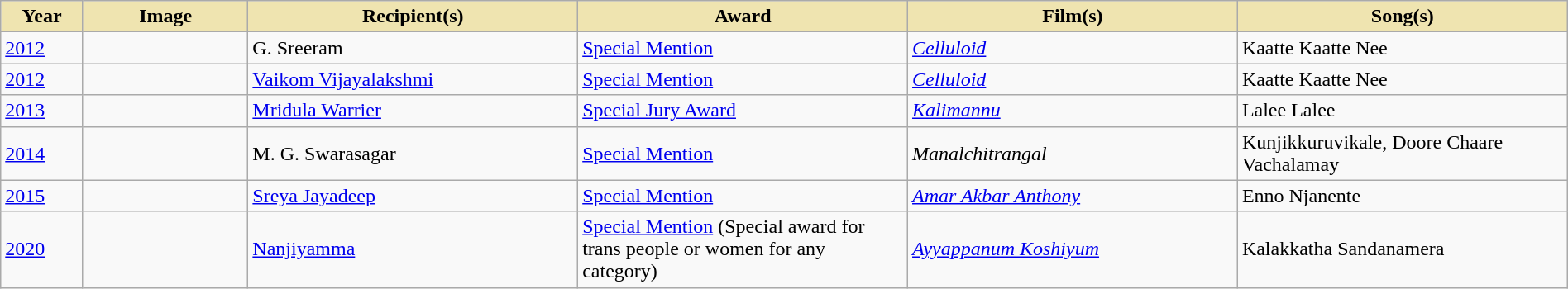<table class="wikitable sortable plainrowheaders" style="width:100%">
<tr>
<th scope="col" style="background-color:#EFE4B0;width:5%;">Year</th>
<th scope="col" style="background-color:#EFE4B0;width:10%" class="unsortable">Image</th>
<th scope="col" style="background-color:#EFE4B0;width:20%;">Recipient(s)</th>
<th scope="col" style="background-color:#EFE4B0;width:20%;">Award</th>
<th scope="col" style="background-color:#EFE4B0;width:20%;">Film(s)</th>
<th scope="col" style="background-color:#EFE4B0;width:20%;">Song(s)</th>
</tr>
<tr>
<td><a href='#'>2012</a></td>
<td></td>
<td>G. Sreeram</td>
<td><a href='#'>Special Mention</a></td>
<td><em><a href='#'>Celluloid</a></em></td>
<td>Kaatte Kaatte Nee</td>
</tr>
<tr>
<td><a href='#'>2012</a></td>
<td></td>
<td><a href='#'>Vaikom Vijayalakshmi</a></td>
<td><a href='#'>Special Mention</a></td>
<td><em><a href='#'>Celluloid</a></em></td>
<td>Kaatte Kaatte Nee</td>
</tr>
<tr>
<td><a href='#'>2013</a></td>
<td></td>
<td><a href='#'>Mridula Warrier</a></td>
<td><a href='#'>Special Jury Award</a></td>
<td><em><a href='#'>Kalimannu</a></em></td>
<td>Lalee Lalee</td>
</tr>
<tr>
<td><a href='#'>2014</a></td>
<td></td>
<td>M. G. Swarasagar</td>
<td><a href='#'>Special Mention</a></td>
<td><em>Manalchitrangal</em></td>
<td>Kunjikkuruvikale, Doore Chaare Vachalamay</td>
</tr>
<tr>
<td><a href='#'>2015</a></td>
<td></td>
<td><a href='#'>Sreya Jayadeep</a></td>
<td><a href='#'>Special Mention</a></td>
<td><em><a href='#'>Amar Akbar Anthony</a></em></td>
<td>Enno Njanente</td>
</tr>
<tr>
<td><a href='#'>2020</a></td>
<td></td>
<td><a href='#'>Nanjiyamma</a></td>
<td><a href='#'>Special Mention</a> (Special award for trans people or women for any category)</td>
<td><em><a href='#'>Ayyappanum Koshiyum</a></em></td>
<td>Kalakkatha Sandanamera</td>
</tr>
</table>
